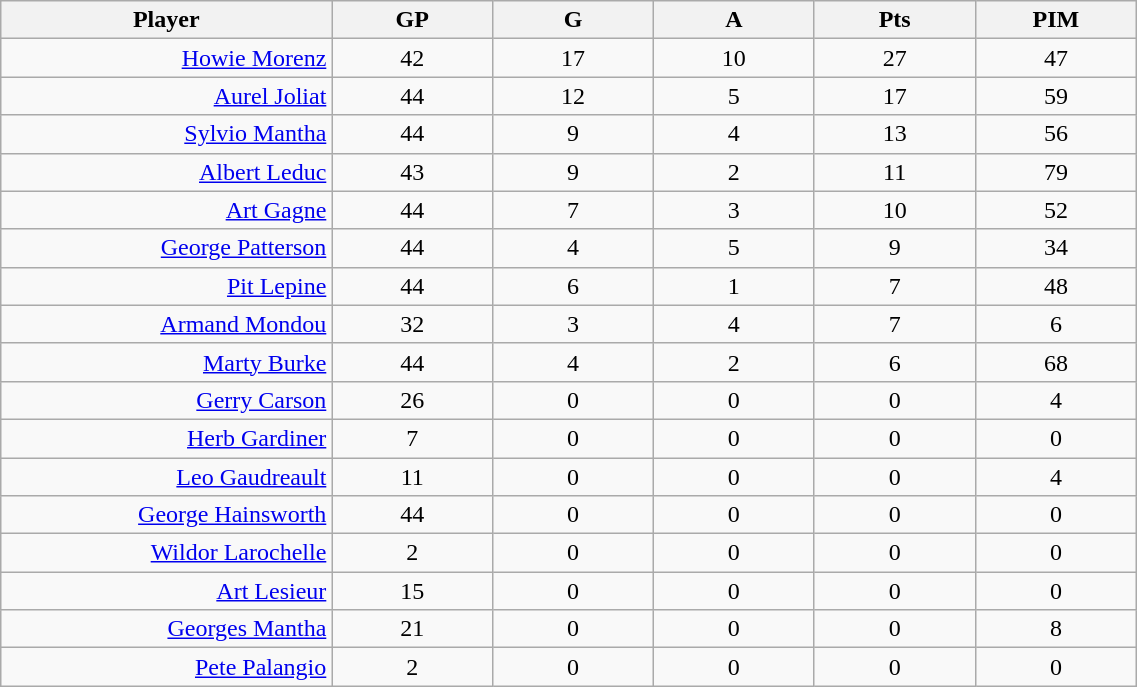<table class="wikitable sortable" width="60%">
<tr ALIGN="center">
<th bgcolor="#DDDDFF" width="10%">Player</th>
<th bgcolor="#DDDDFF" width="5%">GP</th>
<th bgcolor="#DDDDFF" width="5%">G</th>
<th bgcolor="#DDDDFF" width="5%">A</th>
<th bgcolor="#DDDDFF" width="5%">Pts</th>
<th bgcolor="#DDDDFF" width="5%">PIM</th>
</tr>
<tr align="center">
<td align="right"><a href='#'>Howie Morenz</a></td>
<td>42</td>
<td>17</td>
<td>10</td>
<td>27</td>
<td>47</td>
</tr>
<tr align="center">
<td align="right"><a href='#'>Aurel Joliat</a></td>
<td>44</td>
<td>12</td>
<td>5</td>
<td>17</td>
<td>59</td>
</tr>
<tr align="center">
<td align="right"><a href='#'>Sylvio Mantha</a></td>
<td>44</td>
<td>9</td>
<td>4</td>
<td>13</td>
<td>56</td>
</tr>
<tr align="center">
<td align="right"><a href='#'>Albert Leduc</a></td>
<td>43</td>
<td>9</td>
<td>2</td>
<td>11</td>
<td>79</td>
</tr>
<tr align="center">
<td align="right"><a href='#'>Art Gagne</a></td>
<td>44</td>
<td>7</td>
<td>3</td>
<td>10</td>
<td>52</td>
</tr>
<tr align="center">
<td align="right"><a href='#'>George Patterson</a></td>
<td>44</td>
<td>4</td>
<td>5</td>
<td>9</td>
<td>34</td>
</tr>
<tr align="center">
<td align="right"><a href='#'>Pit Lepine</a></td>
<td>44</td>
<td>6</td>
<td>1</td>
<td>7</td>
<td>48</td>
</tr>
<tr align="center">
<td align="right"><a href='#'>Armand Mondou</a></td>
<td>32</td>
<td>3</td>
<td>4</td>
<td>7</td>
<td>6</td>
</tr>
<tr align="center">
<td align="right"><a href='#'>Marty Burke</a></td>
<td>44</td>
<td>4</td>
<td>2</td>
<td>6</td>
<td>68</td>
</tr>
<tr align="center">
<td align="right"><a href='#'>Gerry Carson</a></td>
<td>26</td>
<td>0</td>
<td>0</td>
<td>0</td>
<td>4</td>
</tr>
<tr align="center">
<td align="right"><a href='#'>Herb Gardiner</a></td>
<td>7</td>
<td>0</td>
<td>0</td>
<td>0</td>
<td>0</td>
</tr>
<tr align="center">
<td align="right"><a href='#'>Leo Gaudreault</a></td>
<td>11</td>
<td>0</td>
<td>0</td>
<td>0</td>
<td>4</td>
</tr>
<tr align="center">
<td align="right"><a href='#'>George Hainsworth</a></td>
<td>44</td>
<td>0</td>
<td>0</td>
<td>0</td>
<td>0</td>
</tr>
<tr align="center">
<td align="right"><a href='#'>Wildor Larochelle</a></td>
<td>2</td>
<td>0</td>
<td>0</td>
<td>0</td>
<td>0</td>
</tr>
<tr align="center">
<td align="right"><a href='#'>Art Lesieur</a></td>
<td>15</td>
<td>0</td>
<td>0</td>
<td>0</td>
<td>0</td>
</tr>
<tr align="center">
<td align="right"><a href='#'>Georges Mantha</a></td>
<td>21</td>
<td>0</td>
<td>0</td>
<td>0</td>
<td>8</td>
</tr>
<tr align="center">
<td align="right"><a href='#'>Pete Palangio</a></td>
<td>2</td>
<td>0</td>
<td>0</td>
<td>0</td>
<td>0</td>
</tr>
</table>
